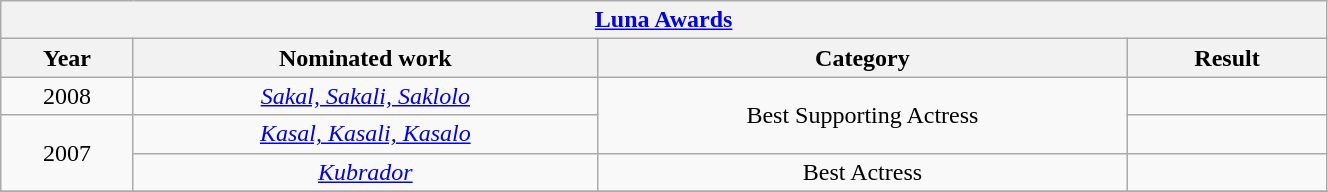<table width="70%" class="wikitable sortable">
<tr>
<th colspan="4"><a href='#'>Luna Awards</a></th>
</tr>
<tr>
<th width="10%">Year</th>
<th width="35%">Nominated work</th>
<th width="40%">Category</th>
<th width="15%">Result</th>
</tr>
<tr>
<td align="center">2008</td>
<td align="center"><em><a href='#'>Sakal, Sakali, Saklolo</a></em></td>
<td align="center" rowspan=2>Best Supporting Actress</td>
<td></td>
</tr>
<tr>
<td align="center" rowspan=2>2007</td>
<td align="center"><em><a href='#'>Kasal, Kasali, Kasalo</a></em></td>
<td></td>
</tr>
<tr>
<td align="center"><em><a href='#'>Kubrador</a></em></td>
<td align="center">Best Actress</td>
<td></td>
</tr>
<tr>
</tr>
</table>
